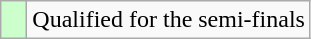<table class="wikitable">
<tr>
<td width=10px bgcolor="#ccffcc"></td>
<td>Qualified for the semi-finals</td>
</tr>
</table>
